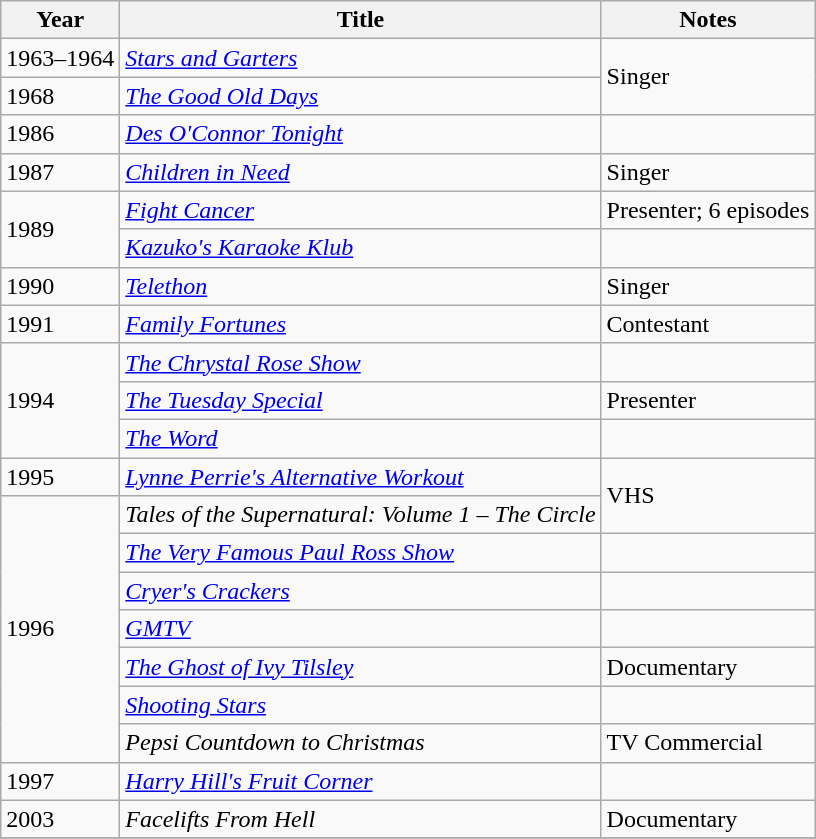<table class=wikitable>
<tr>
<th>Year</th>
<th>Title</th>
<th>Notes</th>
</tr>
<tr>
<td>1963–1964</td>
<td><em><a href='#'>Stars and Garters</a></em></td>
<td rowspan=2>Singer</td>
</tr>
<tr>
<td>1968</td>
<td><em><a href='#'>The Good Old Days</a></em></td>
</tr>
<tr>
<td>1986</td>
<td><em><a href='#'>Des O'Connor Tonight</a></em></td>
<td></td>
</tr>
<tr>
<td>1987</td>
<td><em><a href='#'>Children in Need</a></em></td>
<td>Singer</td>
</tr>
<tr>
<td rowspan=2>1989</td>
<td><em><a href='#'>Fight Cancer</a></em></td>
<td>Presenter; 6 episodes</td>
</tr>
<tr>
<td><em><a href='#'>Kazuko's Karaoke Klub</a></em></td>
<td></td>
</tr>
<tr>
<td>1990</td>
<td><em><a href='#'>Telethon</a></em></td>
<td>Singer</td>
</tr>
<tr>
<td>1991</td>
<td><em><a href='#'>Family Fortunes</a></em></td>
<td>Contestant</td>
</tr>
<tr>
<td rowspan=3>1994</td>
<td><em><a href='#'>The Chrystal Rose Show</a></em></td>
<td></td>
</tr>
<tr>
<td><em><a href='#'>The Tuesday Special</a></em></td>
<td>Presenter</td>
</tr>
<tr>
<td><em><a href='#'>The Word</a></em></td>
<td></td>
</tr>
<tr>
<td>1995</td>
<td><em><a href='#'>Lynne Perrie's Alternative Workout</a></em></td>
<td rowspan=2>VHS</td>
</tr>
<tr>
<td rowspan=7>1996</td>
<td><em>Tales of the Supernatural: Volume 1 – The Circle</em></td>
</tr>
<tr>
<td><em><a href='#'>The Very Famous Paul Ross Show</a></em></td>
<td></td>
</tr>
<tr>
<td><em><a href='#'>Cryer's Crackers</a></em></td>
<td></td>
</tr>
<tr>
<td><em><a href='#'>GMTV</a></em></td>
<td></td>
</tr>
<tr>
<td><em><a href='#'>The Ghost of Ivy Tilsley</a></em></td>
<td>Documentary</td>
</tr>
<tr>
<td><em><a href='#'>Shooting Stars</a></em></td>
<td></td>
</tr>
<tr>
<td><em>Pepsi Countdown to Christmas</em></td>
<td>TV Commercial</td>
</tr>
<tr>
<td>1997</td>
<td><em><a href='#'>Harry Hill's Fruit Corner</a></em></td>
<td></td>
</tr>
<tr>
<td>2003</td>
<td><em>Facelifts From Hell</em></td>
<td>Documentary</td>
</tr>
<tr>
</tr>
</table>
